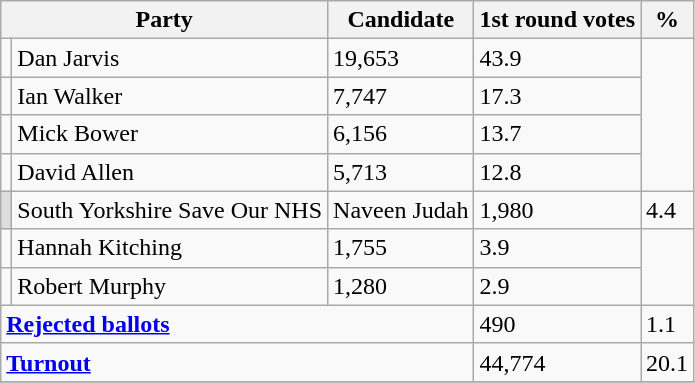<table class="wikitable">
<tr>
<th colspan=2>Party</th>
<th scope="col">Candidate</th>
<th scope="col">1st round votes</th>
<th scope="col">%</th>
</tr>
<tr>
<td></td>
<td>Dan Jarvis</td>
<td>19,653</td>
<td>43.9</td>
</tr>
<tr>
<td></td>
<td>Ian Walker</td>
<td>7,747</td>
<td>17.3</td>
</tr>
<tr>
<td></td>
<td>Mick Bower</td>
<td>6,156</td>
<td>13.7</td>
</tr>
<tr>
<td></td>
<td>David Allen</td>
<td>5,713</td>
<td>12.8</td>
</tr>
<tr>
<td bgcolor="#DDDDDD"></td>
<td>South Yorkshire Save Our NHS</td>
<td>Naveen Judah</td>
<td>1,980</td>
<td>4.4</td>
</tr>
<tr>
<td></td>
<td>Hannah Kitching</td>
<td>1,755</td>
<td>3.9</td>
</tr>
<tr>
<td></td>
<td>Robert Murphy</td>
<td>1,280</td>
<td>2.9</td>
</tr>
<tr>
<td colspan="3"><strong><a href='#'>Rejected ballots</a></strong></td>
<td>490</td>
<td>1.1</td>
</tr>
<tr>
<td colspan="3"><strong><a href='#'>Turnout</a></strong></td>
<td>44,774</td>
<td>20.1</td>
</tr>
<tr>
</tr>
</table>
